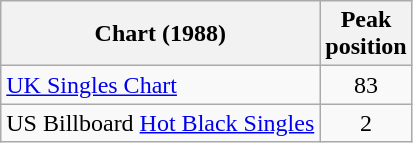<table class="wikitable">
<tr>
<th>Chart (1988)</th>
<th>Peak<br>position</th>
</tr>
<tr>
<td><a href='#'>UK Singles Chart</a></td>
<td align="center">83</td>
</tr>
<tr>
<td align="left">US  Billboard <a href='#'>Hot Black Singles</a></td>
<td align="center">2</td>
</tr>
</table>
